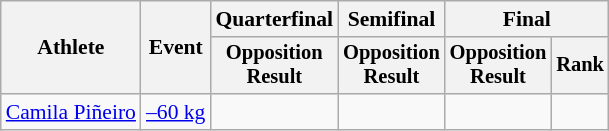<table class=wikitable style=font-size:90%;text-align:center>
<tr>
<th rowspan=2>Athlete</th>
<th rowspan=2>Event</th>
<th>Quarterfinal</th>
<th>Semifinal</th>
<th colspan=2>Final</th>
</tr>
<tr style=font-size:95%>
<th>Opposition<br>Result</th>
<th>Opposition<br>Result</th>
<th>Opposition<br>Result</th>
<th>Rank</th>
</tr>
<tr>
<td align=left><a href='#'>Camila Piñeiro</a></td>
<td align=left><a href='#'>–60 kg</a></td>
<td></td>
<td></td>
<td></td>
<td></td>
</tr>
</table>
